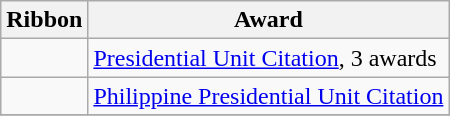<table class="wikitable">
<tr>
<th>Ribbon</th>
<th>Award</th>
</tr>
<tr>
<td></td>
<td><a href='#'>Presidential Unit Citation</a>, 3 awards </td>
</tr>
<tr>
<td></td>
<td><a href='#'>Philippine Presidential Unit Citation</a></td>
</tr>
<tr>
</tr>
</table>
